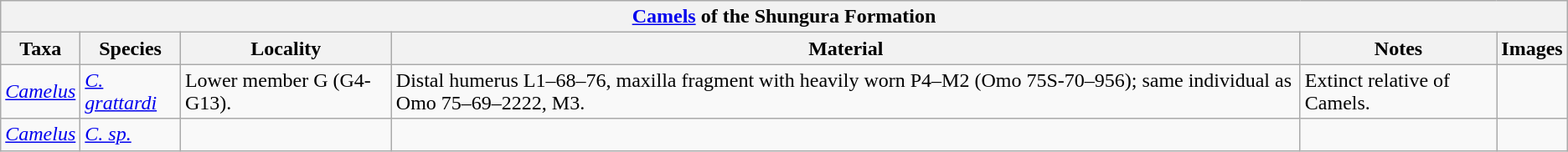<table class="wikitable" align="center">
<tr>
<th colspan="6" align="center"><strong><a href='#'>Camels</a></strong> of the Shungura Formation</th>
</tr>
<tr>
<th>Taxa</th>
<th>Species</th>
<th>Locality</th>
<th>Material</th>
<th>Notes</th>
<th>Images</th>
</tr>
<tr>
<td><em><a href='#'>Camelus</a></em></td>
<td><em><a href='#'>C. grattardi</a></em></td>
<td>Lower member G (G4-G13).</td>
<td>Distal humerus L1–68–76,  maxilla fragment with heavily worn P4–M2 (Omo 75S-70–956); same individual as Omo 75–69–2222, M3.</td>
<td>Extinct relative of Camels.</td>
<td></td>
</tr>
<tr>
<td><em><a href='#'>Camelus</a></em></td>
<td><em><a href='#'>C. sp.</a></em></td>
<td></td>
<td></td>
<td></td>
<td></td>
</tr>
</table>
